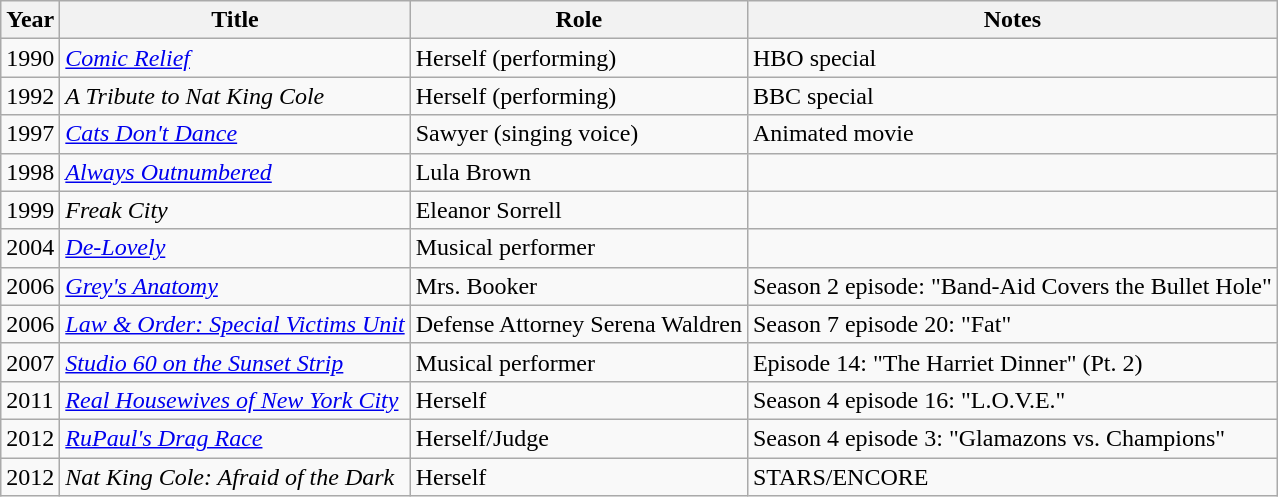<table class="wikitable sortable">
<tr>
<th>Year</th>
<th>Title</th>
<th>Role</th>
<th class="unsortable">Notes</th>
</tr>
<tr>
<td>1990</td>
<td><em><a href='#'>Comic Relief</a></em></td>
<td>Herself (performing)</td>
<td>HBO special</td>
</tr>
<tr>
<td>1992</td>
<td><em>A Tribute to Nat King Cole</em></td>
<td>Herself (performing)</td>
<td>BBC special</td>
</tr>
<tr>
<td>1997</td>
<td><em><a href='#'>Cats Don't Dance</a></em></td>
<td>Sawyer (singing voice)</td>
<td>Animated movie</td>
</tr>
<tr>
<td>1998</td>
<td><em><a href='#'>Always Outnumbered</a></em></td>
<td>Lula Brown</td>
<td></td>
</tr>
<tr>
<td>1999</td>
<td><em>Freak City</em></td>
<td>Eleanor Sorrell</td>
<td></td>
</tr>
<tr>
<td>2004</td>
<td><em><a href='#'>De-Lovely</a></em></td>
<td>Musical performer</td>
<td></td>
</tr>
<tr>
<td>2006</td>
<td><em><a href='#'>Grey's Anatomy</a></em></td>
<td>Mrs. Booker</td>
<td>Season 2 episode: "Band-Aid Covers the Bullet Hole"</td>
</tr>
<tr>
<td>2006</td>
<td><em><a href='#'>Law & Order: Special Victims Unit</a></em></td>
<td>Defense Attorney Serena Waldren</td>
<td>Season 7 episode 20: "Fat"</td>
</tr>
<tr>
<td>2007</td>
<td><em><a href='#'>Studio 60 on the Sunset Strip</a></em></td>
<td>Musical performer</td>
<td>Episode 14: "The Harriet Dinner" (Pt. 2)</td>
</tr>
<tr>
<td>2011</td>
<td><em><a href='#'>Real Housewives of New York City</a></em></td>
<td>Herself</td>
<td>Season 4 episode 16: "L.O.V.E."</td>
</tr>
<tr>
<td>2012</td>
<td><em><a href='#'>RuPaul's Drag Race</a></em></td>
<td>Herself/Judge</td>
<td>Season 4 episode 3: "Glamazons vs. Champions"</td>
</tr>
<tr>
<td>2012</td>
<td><em>Nat King Cole: Afraid of the Dark</em></td>
<td>Herself</td>
<td>STARS/ENCORE</td>
</tr>
</table>
